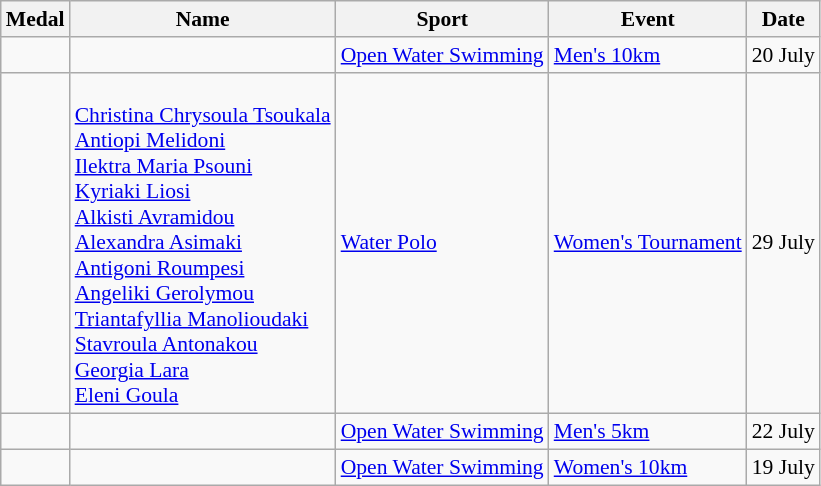<table class="wikitable sortable" style="font-size:90%">
<tr>
<th>Medal</th>
<th>Name</th>
<th>Sport</th>
<th>Event</th>
<th>Date</th>
</tr>
<tr>
<td></td>
<td></td>
<td><a href='#'>Open Water Swimming</a></td>
<td><a href='#'>Men's 10km</a></td>
<td>20 July</td>
</tr>
<tr>
<td></td>
<td><br><a href='#'>Christina Chrysoula Tsoukala</a><br><a href='#'>Antiopi Melidoni</a><br><a href='#'>Ilektra Maria Psouni</a><br><a href='#'>Kyriaki Liosi</a><br><a href='#'>Alkisti Avramidou</a><br><a href='#'>Alexandra Asimaki</a><br><a href='#'>Antigoni Roumpesi</a><br><a href='#'>Angeliki Gerolymou</a><br><a href='#'>Triantafyllia Manolioudaki</a><br><a href='#'>Stavroula Antonakou</a><br><a href='#'>Georgia Lara</a><br><a href='#'>Eleni Goula</a></td>
<td><a href='#'>Water Polo</a></td>
<td><a href='#'>Women's Tournament</a></td>
<td>29 July</td>
</tr>
<tr>
<td></td>
<td></td>
<td><a href='#'>Open Water Swimming</a></td>
<td><a href='#'>Men's 5km</a></td>
<td>22 July</td>
</tr>
<tr>
<td></td>
<td></td>
<td><a href='#'>Open Water Swimming</a></td>
<td><a href='#'>Women's 10km</a></td>
<td>19 July</td>
</tr>
</table>
